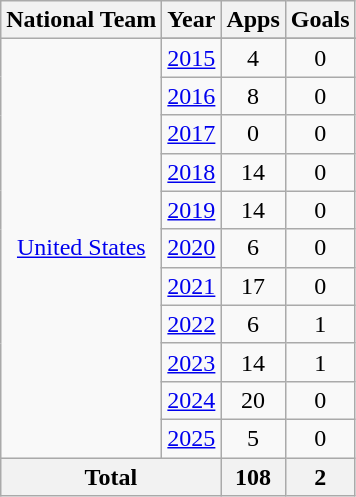<table class="wikitable" style="text-align:center">
<tr>
<th>National Team</th>
<th>Year</th>
<th>Apps</th>
<th>Goals</th>
</tr>
<tr>
<td rowspan=12><a href='#'>United States</a></td>
</tr>
<tr>
<td><a href='#'>2015</a></td>
<td>4</td>
<td>0</td>
</tr>
<tr>
<td><a href='#'>2016</a></td>
<td>8</td>
<td>0</td>
</tr>
<tr>
<td><a href='#'>2017</a></td>
<td>0</td>
<td>0</td>
</tr>
<tr>
<td><a href='#'>2018</a></td>
<td>14</td>
<td>0</td>
</tr>
<tr>
<td><a href='#'>2019</a></td>
<td>14</td>
<td>0</td>
</tr>
<tr>
<td><a href='#'>2020</a></td>
<td>6</td>
<td>0</td>
</tr>
<tr>
<td><a href='#'>2021</a></td>
<td>17</td>
<td>0</td>
</tr>
<tr>
<td><a href='#'>2022</a></td>
<td>6</td>
<td>1</td>
</tr>
<tr>
<td><a href='#'>2023</a></td>
<td>14</td>
<td>1</td>
</tr>
<tr>
<td><a href='#'>2024</a></td>
<td>20</td>
<td>0</td>
</tr>
<tr>
<td><a href='#'>2025</a></td>
<td>5</td>
<td>0</td>
</tr>
<tr>
<th colspan=2>Total</th>
<th>108</th>
<th>2</th>
</tr>
</table>
